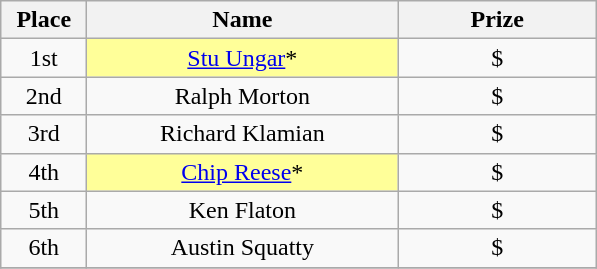<table class="wikitable">
<tr>
<th width="50">Place</th>
<th width="200">Name</th>
<th width="125">Prize</th>
</tr>
<tr>
<td align = "center">1st</td>
<td align = "center" bgcolor="#FFFF99"><a href='#'>Stu Ungar</a>*</td>
<td align = "center">$</td>
</tr>
<tr>
<td align = "center">2nd</td>
<td align = "center">Ralph Morton</td>
<td align = "center">$</td>
</tr>
<tr>
<td align = "center">3rd</td>
<td align = "center">Richard Klamian</td>
<td align = "center">$</td>
</tr>
<tr>
<td align = "center">4th</td>
<td align = "center" bgcolor="#FFFF99"><a href='#'>Chip Reese</a>*</td>
<td align = "center">$</td>
</tr>
<tr>
<td align = "center">5th</td>
<td align = "center">Ken Flaton</td>
<td align = "center">$</td>
</tr>
<tr>
<td align = "center">6th</td>
<td align = "center">Austin Squatty</td>
<td align = "center">$</td>
</tr>
<tr>
</tr>
</table>
